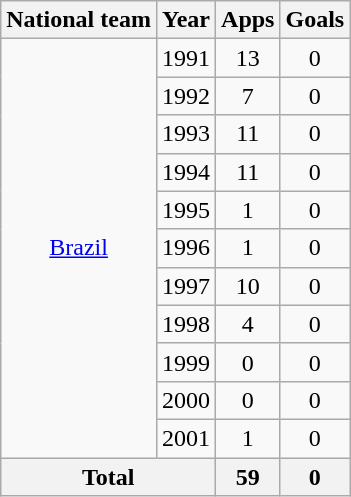<table class="wikitable" style="text-align:center">
<tr>
<th>National team</th>
<th>Year</th>
<th>Apps</th>
<th>Goals</th>
</tr>
<tr>
<td rowspan="11"><a href='#'>Brazil</a></td>
<td>1991</td>
<td>13</td>
<td>0</td>
</tr>
<tr>
<td>1992</td>
<td>7</td>
<td>0</td>
</tr>
<tr>
<td>1993</td>
<td>11</td>
<td>0</td>
</tr>
<tr>
<td>1994</td>
<td>11</td>
<td>0</td>
</tr>
<tr>
<td>1995</td>
<td>1</td>
<td>0</td>
</tr>
<tr>
<td>1996</td>
<td>1</td>
<td>0</td>
</tr>
<tr>
<td>1997</td>
<td>10</td>
<td>0</td>
</tr>
<tr>
<td>1998</td>
<td>4</td>
<td>0</td>
</tr>
<tr>
<td>1999</td>
<td>0</td>
<td>0</td>
</tr>
<tr>
<td>2000</td>
<td>0</td>
<td>0</td>
</tr>
<tr>
<td>2001</td>
<td>1</td>
<td>0</td>
</tr>
<tr>
<th colspan="2">Total</th>
<th>59</th>
<th>0</th>
</tr>
</table>
